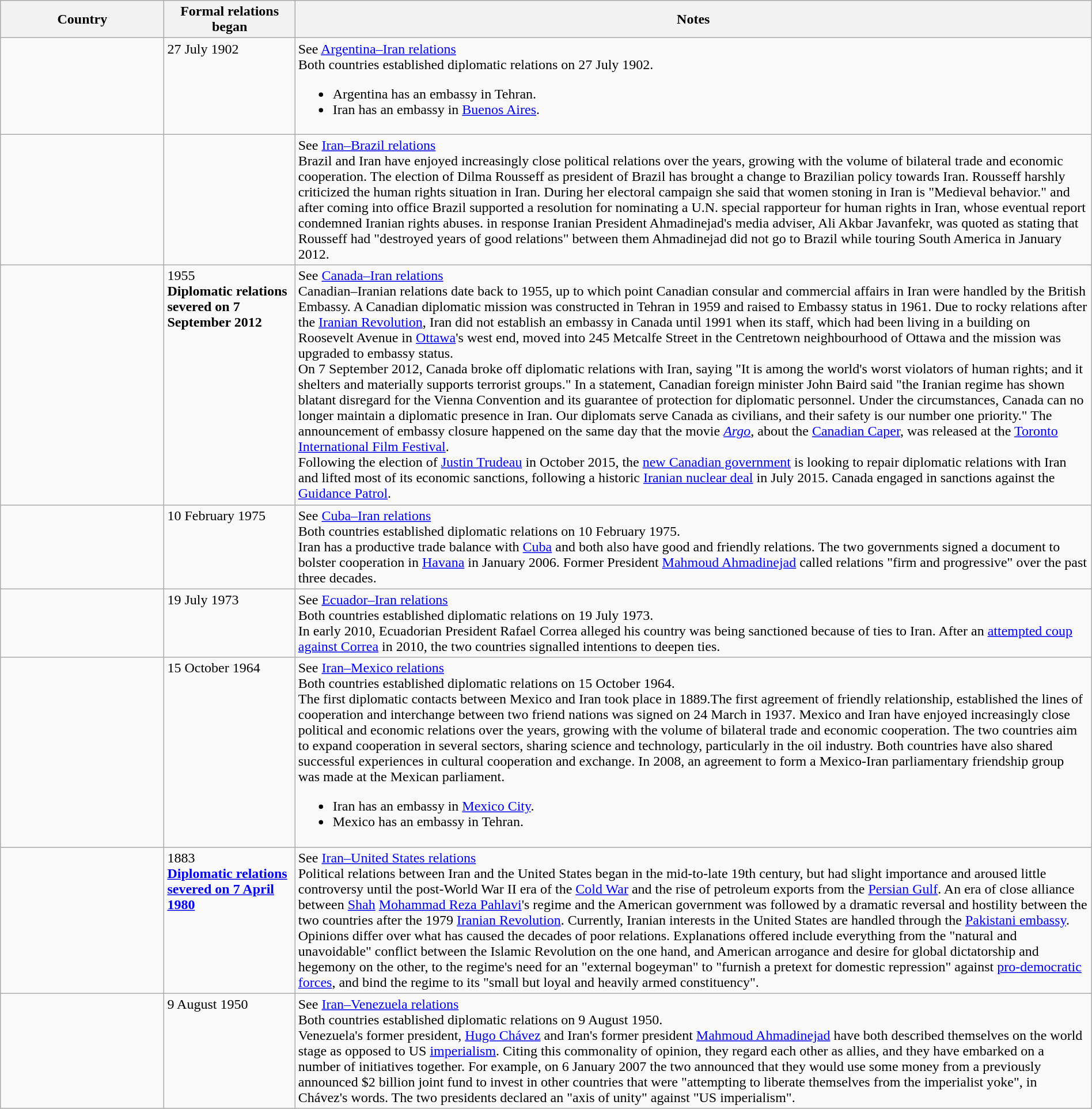<table class="wikitable sortable" border="1" style="width:100%; margin:auto;">
<tr>
<th style="width:15%;">Country</th>
<th style="width:12%;">Formal relations began</th>
<th>Notes</th>
</tr>
<tr valign="top">
<td></td>
<td>27 July 1902</td>
<td>See <a href='#'>Argentina–Iran relations</a><br>Both countries established diplomatic relations on 27 July 1902.<ul><li>Argentina has an embassy in Tehran.</li><li>Iran has an embassy in <a href='#'>Buenos Aires</a>.</li></ul></td>
</tr>
<tr valign="top">
<td></td>
<td></td>
<td>See <a href='#'>Iran–Brazil relations</a><br>Brazil and Iran have enjoyed increasingly close political relations over the years, growing with the volume of bilateral trade and economic cooperation. The election of Dilma Rousseff as president of Brazil has brought a change to Brazilian policy towards Iran. Rousseff harshly criticized the human rights situation in Iran. During her electoral campaign she said that women stoning in Iran is "Medieval behavior." and after coming into office Brazil supported a resolution for nominating a U.N. special rapporteur for human rights in Iran, whose eventual report condemned Iranian rights abuses. in response Iranian President Ahmadinejad's media adviser, Ali Akbar Javanfekr, was quoted as stating that Rousseff had "destroyed years of good relations" between them
Ahmadinejad did not go to Brazil while touring South America in January 2012.</td>
</tr>
<tr valign="top">
<td></td>
<td>1955<br><strong>Diplomatic relations severed on 7 September 2012</strong></td>
<td>See <a href='#'>Canada–Iran relations</a><br>Canadian–Iranian relations date back to 1955, up to which point Canadian consular and commercial affairs in Iran were handled by the British Embassy. A Canadian diplomatic mission was constructed in Tehran in 1959 and raised to Embassy status in 1961. Due to rocky relations after the <a href='#'>Iranian Revolution</a>, Iran did not establish an embassy in Canada until 1991 when its staff, which had been living in a building on Roosevelt Avenue in <a href='#'>Ottawa</a>'s west end, moved into 245 Metcalfe Street in the Centretown neighbourhood of Ottawa and the mission was upgraded to embassy status.<br>On 7 September 2012, Canada broke off diplomatic relations with Iran, saying "It is among the world's worst violators of human rights; and it shelters and materially supports terrorist groups." In a statement, Canadian foreign minister John Baird said "the Iranian regime has shown blatant disregard for the Vienna Convention and its guarantee of protection for diplomatic personnel. Under the circumstances, Canada can no longer maintain a diplomatic presence in Iran. Our diplomats serve Canada as civilians, and their safety is our number one priority." The announcement of embassy closure happened on the same day that the movie <em><a href='#'>Argo</a></em>, about the <a href='#'>Canadian Caper</a>, was released at the <a href='#'>Toronto International Film Festival</a>.<br>Following the election of <a href='#'>Justin Trudeau</a> in October 2015, the <a href='#'>new Canadian government</a> is looking to repair diplomatic relations with Iran and lifted most of its economic sanctions, following a historic <a href='#'>Iranian nuclear deal</a> in July 2015. Canada engaged in sanctions against the <a href='#'>Guidance Patrol</a>.</td>
</tr>
<tr valign="top">
<td></td>
<td>10 February 1975</td>
<td>See <a href='#'>Cuba–Iran relations</a><br>Both countries established diplomatic relations on 10 February 1975.<br>Iran has a productive trade balance with <a href='#'>Cuba</a> and both also have good and friendly relations. The two governments signed a document to bolster cooperation in <a href='#'>Havana</a> in January 2006. Former President <a href='#'>Mahmoud Ahmadinejad</a> called relations "firm and progressive" over the past three decades.</td>
</tr>
<tr valign="top">
<td></td>
<td>19 July 1973</td>
<td>See <a href='#'>Ecuador–Iran relations</a><br>Both countries established diplomatic relations on 19 July 1973.<br>In early 2010, Ecuadorian President Rafael Correa alleged his country was being sanctioned because of ties to Iran. After an <a href='#'>attempted coup against Correa</a> in 2010, the two countries signalled intentions to deepen ties.</td>
</tr>
<tr valign="top">
<td></td>
<td>15 October 1964</td>
<td>See <a href='#'>Iran–Mexico relations</a><br>Both countries established diplomatic relations on 15 October 1964.<br>The first diplomatic contacts between Mexico and Iran took place in 1889.The first agreement of friendly relationship, established the lines of cooperation and interchange between two friend nations was signed on 24 March in 1937. Mexico and Iran have enjoyed increasingly close political and economic relations over the years, growing with the volume of bilateral trade and economic cooperation. The two countries aim to expand cooperation in several sectors, sharing science and technology, particularly in the oil industry. Both countries have also shared successful experiences in cultural cooperation and exchange. In 2008, an agreement to form a Mexico-Iran parliamentary friendship group was made at the Mexican parliament.<ul><li>Iran has an embassy in <a href='#'>Mexico City</a>.</li><li>Mexico has an embassy in Tehran.</li></ul></td>
</tr>
<tr valign="top">
<td></td>
<td>1883<br><strong><a href='#'>Diplomatic relations severed on 7 April 1980</a></strong></td>
<td>See <a href='#'>Iran–United States relations</a><br>
Political relations between Iran and the United States began in the mid-to-late 19th century, but had slight importance and aroused little controversy until the post-World War II era of the <a href='#'>Cold War</a> and the rise of petroleum exports from the <a href='#'>Persian Gulf</a>. An era of close alliance between <a href='#'>Shah</a> <a href='#'>Mohammad Reza Pahlavi</a>'s regime and the American government was followed by a dramatic reversal and hostility between the two countries after the 1979 <a href='#'>Iranian Revolution</a>. Currently, Iranian interests in the United States are handled through the <a href='#'>Pakistani embassy</a>.<br>Opinions differ over what has caused the decades of poor relations. Explanations offered include everything from the "natural and unavoidable" conflict between the Islamic Revolution on the one hand, and American arrogance and desire for global dictatorship and hegemony on the other, to the regime's need for an "external bogeyman" to "furnish a pretext for domestic repression" against <a href='#'>pro-democratic forces</a>, and bind the regime to its "small but loyal and heavily armed constituency".</td>
</tr>
<tr valign="top">
<td></td>
<td>9 August 1950</td>
<td>See <a href='#'>Iran–Venezuela relations</a><br>Both countries established diplomatic relations on 9 August 1950.<br>Venezuela's former president, <a href='#'>Hugo Chávez</a> and Iran's former president <a href='#'>Mahmoud Ahmadinejad</a> have both described themselves on the world stage as opposed to US <a href='#'>imperialism</a>. Citing this commonality of opinion, they regard each other as allies, and they have embarked on a number of initiatives together. For example, on 6 January 2007 the two announced that they would use some money from a previously announced $2 billion joint fund to invest in other countries that were "attempting to liberate themselves from the imperialist yoke", in Chávez's words. The two presidents declared an "axis of unity" against "US imperialism".</td>
</tr>
</table>
